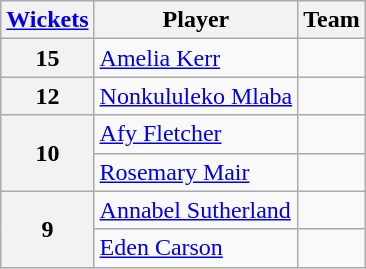<table class="wikitable">
<tr>
<th><a href='#'>Wickets</a></th>
<th>Player</th>
<th>Team</th>
</tr>
<tr>
<th>15</th>
<td> <a href='#'>Amelia Kerr</a></td>
<td></td>
</tr>
<tr>
<th>12</th>
<td> <a href='#'>Nonkululeko Mlaba</a></td>
<td></td>
</tr>
<tr>
<th rowspan=2>10</th>
<td> <a href='#'>Afy Fletcher</a></td>
<td></td>
</tr>
<tr>
<td> <a href='#'>Rosemary Mair</a></td>
<td></td>
</tr>
<tr>
<th rowspan=2>9</th>
<td> <a href='#'>Annabel Sutherland</a></td>
<td></td>
</tr>
<tr>
<td> <a href='#'>Eden Carson</a></td>
<td></td>
</tr>
</table>
